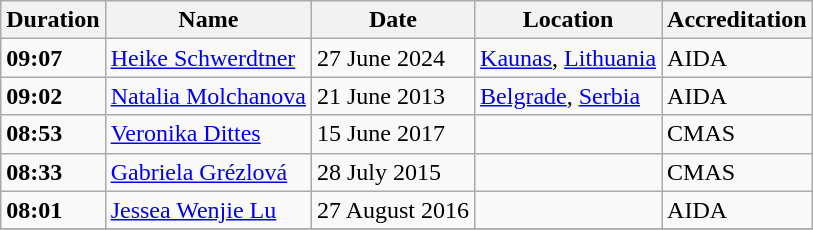<table class="wikitable">
<tr>
<th>Duration</th>
<th>Name</th>
<th>Date</th>
<th>Location</th>
<th>Accreditation</th>
</tr>
<tr>
<td><strong>09:07</strong></td>
<td><a href='#'>Heike Schwerdtner</a></td>
<td>27 June 2024</td>
<td><a href='#'>Kaunas</a>, <a href='#'>Lithuania</a></td>
<td>AIDA</td>
</tr>
<tr>
<td><strong>09:02</strong></td>
<td><a href='#'>Natalia Molchanova</a></td>
<td>21 June 2013</td>
<td><a href='#'>Belgrade</a>, <a href='#'>Serbia</a></td>
<td>AIDA</td>
</tr>
<tr>
<td><strong>08:53</strong></td>
<td><a href='#'>Veronika Dittes</a></td>
<td>15 June 2017</td>
<td></td>
<td>CMAS</td>
</tr>
<tr>
<td><strong>08:33</strong></td>
<td><a href='#'>Gabriela Grézlová</a></td>
<td>28 July 2015</td>
<td></td>
<td>CMAS</td>
</tr>
<tr>
<td><strong>08:01</strong></td>
<td><a href='#'>Jessea Wenjie Lu</a></td>
<td>27 August 2016</td>
<td></td>
<td>AIDA</td>
</tr>
<tr>
</tr>
</table>
